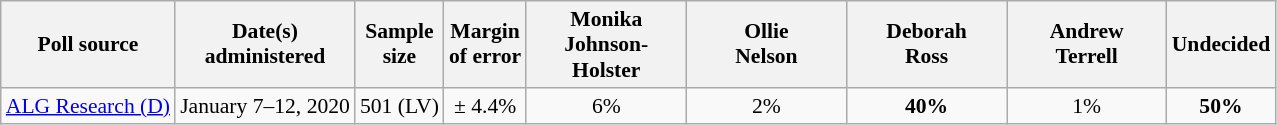<table class="wikitable" style="font-size:90%;text-align:center;">
<tr>
<th>Poll source</th>
<th>Date(s)<br>administered</th>
<th>Sample<br>size</th>
<th>Margin<br>of error</th>
<th style="width:100px;">Monika<br>Johnson-Holster</th>
<th style="width:100px;">Ollie<br>Nelson</th>
<th style="width:100px;">Deborah<br>Ross</th>
<th style="width:100px;">Andrew<br>Terrell</th>
<th>Undecided</th>
</tr>
<tr>
<td style="text-align:left;"><a href='#'>ALG Research (D)</a></td>
<td>January 7–12, 2020</td>
<td>501 (LV)</td>
<td>± 4.4%</td>
<td>6%</td>
<td>2%</td>
<td><strong>40%</strong></td>
<td>1%</td>
<td><strong>50%</strong></td>
</tr>
</table>
